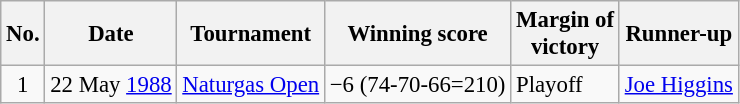<table class="wikitable" style="font-size:95%;">
<tr>
<th>No.</th>
<th>Date</th>
<th>Tournament</th>
<th>Winning score</th>
<th>Margin of<br>victory</th>
<th>Runner-up</th>
</tr>
<tr>
<td align=center>1</td>
<td align=right>22 May <a href='#'>1988</a></td>
<td><a href='#'>Naturgas Open</a></td>
<td>−6 (74-70-66=210)</td>
<td>Playoff</td>
<td> <a href='#'>Joe Higgins</a></td>
</tr>
</table>
